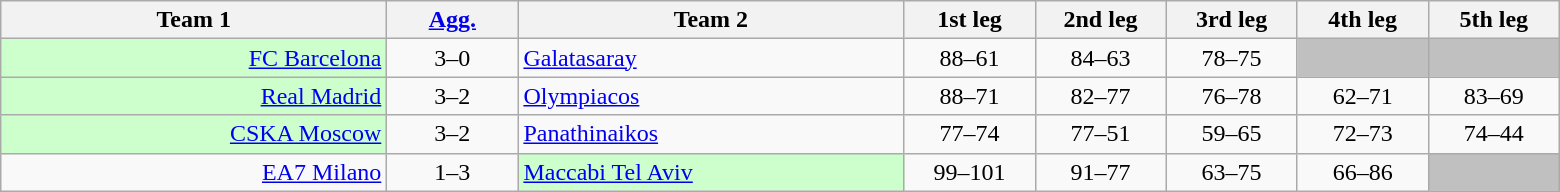<table class=wikitable style="text-align:center">
<tr>
<th width=250>Team 1</th>
<th width=80><a href='#'>Agg.</a></th>
<th width=250>Team 2</th>
<th width=80>1st leg</th>
<th width=80>2nd leg</th>
<th width=80>3rd leg</th>
<th width=80>4th leg</th>
<th width=80>5th leg</th>
</tr>
<tr>
<td bgcolor="#ccffcc" align=right><a href='#'>FC Barcelona</a> </td>
<td>3–0</td>
<td align=left> <a href='#'>Galatasaray</a></td>
<td>88–61</td>
<td>84–63</td>
<td>78–75</td>
<td bgcolor=#C0C0C0></td>
<td bgcolor=#C0C0C0></td>
</tr>
<tr>
<td bgcolor="#ccffcc" align=right><a href='#'>Real Madrid</a> </td>
<td>3–2</td>
<td align=left> <a href='#'>Olympiacos</a></td>
<td>88–71</td>
<td>82–77</td>
<td>76–78</td>
<td>62–71</td>
<td>83–69</td>
</tr>
<tr>
<td bgcolor="#ccffcc" align=right><a href='#'>CSKA Moscow</a> </td>
<td>3–2</td>
<td align=left> <a href='#'>Panathinaikos</a></td>
<td>77–74</td>
<td>77–51</td>
<td>59–65</td>
<td>72–73</td>
<td>74–44</td>
</tr>
<tr>
<td align=right><a href='#'>EA7 Milano</a> </td>
<td>1–3</td>
<td bgcolor="#ccffcc" align=left> <a href='#'>Maccabi Tel Aviv</a></td>
<td>99–101</td>
<td>91–77</td>
<td>63–75</td>
<td>66–86</td>
<td bgcolor=#C0C0C0></td>
</tr>
</table>
